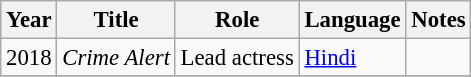<table class="wikitable" style="font-size: 95%;">
<tr>
<th>Year</th>
<th>Title</th>
<th>Role</th>
<th>Language</th>
<th>Notes</th>
</tr>
<tr>
<td>2018</td>
<td><em>Crime Alert</em></td>
<td>Lead actress</td>
<td><a href='#'>Hindi</a></td>
<td></td>
</tr>
<tr>
</tr>
</table>
